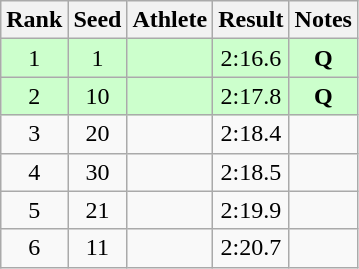<table class="wikitable sortable" style="text-align:center">
<tr>
<th>Rank</th>
<th>Seed</th>
<th>Athlete</th>
<th>Result</th>
<th>Notes</th>
</tr>
<tr bgcolor="ccffcc">
<td>1</td>
<td>1</td>
<td align="left"></td>
<td>2:16.6</td>
<td><strong>Q</strong></td>
</tr>
<tr bgcolor="ccffcc">
<td>2</td>
<td>10</td>
<td align="left"></td>
<td>2:17.8</td>
<td><strong>Q</strong></td>
</tr>
<tr>
<td>3</td>
<td>20</td>
<td align="left"></td>
<td>2:18.4</td>
<td></td>
</tr>
<tr>
<td>4</td>
<td>30</td>
<td align="left"></td>
<td>2:18.5</td>
<td></td>
</tr>
<tr>
<td>5</td>
<td>21</td>
<td align="left"></td>
<td>2:19.9</td>
<td></td>
</tr>
<tr>
<td>6</td>
<td>11</td>
<td align="left"></td>
<td>2:20.7</td>
<td></td>
</tr>
</table>
